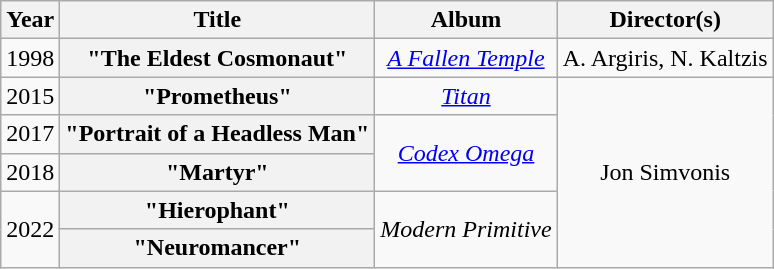<table class="wikitable plainrowheaders" style="text-align:center;">
<tr>
<th>Year</th>
<th>Title</th>
<th>Album</th>
<th>Director(s)</th>
</tr>
<tr>
<td>1998</td>
<th scope="row">"The Eldest Cosmonaut"</th>
<td><em><a href='#'>A Fallen Temple</a></em></td>
<td>A. Argiris, N. Kaltzis</td>
</tr>
<tr>
<td>2015</td>
<th scope="row">"Prometheus"</th>
<td><em><a href='#'>Titan</a></em></td>
<td rowspan="5">Jon Simvonis</td>
</tr>
<tr>
<td>2017</td>
<th scope="row">"Portrait of a Headless Man"</th>
<td rowspan="2"><em><a href='#'>Codex Omega</a></em></td>
</tr>
<tr>
<td>2018</td>
<th scope="row">"Martyr"</th>
</tr>
<tr>
<td rowspan="2">2022</td>
<th scope="row">"Hierophant"</th>
<td rowspan="2"><em>Modern Primitive</em></td>
</tr>
<tr>
<th scope="row">"Neuromancer"</th>
</tr>
</table>
